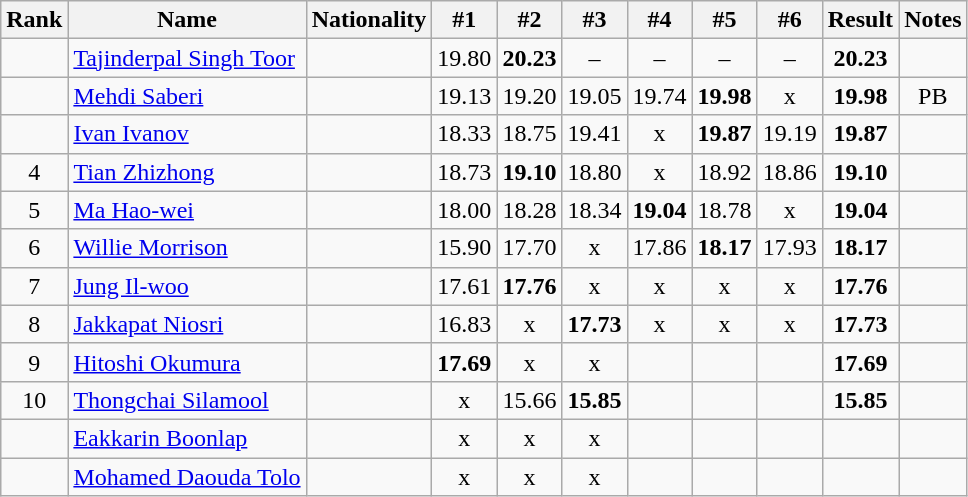<table class="wikitable sortable" style="text-align:center">
<tr>
<th>Rank</th>
<th>Name</th>
<th>Nationality</th>
<th>#1</th>
<th>#2</th>
<th>#3</th>
<th>#4</th>
<th>#5</th>
<th>#6</th>
<th>Result</th>
<th>Notes</th>
</tr>
<tr>
<td></td>
<td align=left><a href='#'>Tajinderpal Singh Toor</a></td>
<td align=left></td>
<td>19.80</td>
<td><strong>20.23</strong></td>
<td>–</td>
<td>–</td>
<td>–</td>
<td>–</td>
<td><strong>20.23</strong></td>
<td></td>
</tr>
<tr>
<td></td>
<td align=left><a href='#'>Mehdi Saberi</a></td>
<td align=left></td>
<td>19.13</td>
<td>19.20</td>
<td>19.05</td>
<td>19.74</td>
<td><strong>19.98</strong></td>
<td>x</td>
<td><strong>19.98</strong></td>
<td>PB</td>
</tr>
<tr>
<td></td>
<td align=left><a href='#'>Ivan Ivanov</a></td>
<td align=left></td>
<td>18.33</td>
<td>18.75</td>
<td>19.41</td>
<td>x</td>
<td><strong>19.87</strong></td>
<td>19.19</td>
<td><strong>19.87</strong></td>
<td></td>
</tr>
<tr>
<td>4</td>
<td align=left><a href='#'>Tian Zhizhong</a></td>
<td align=left></td>
<td>18.73</td>
<td><strong>19.10</strong></td>
<td>18.80</td>
<td>x</td>
<td>18.92</td>
<td>18.86</td>
<td><strong>19.10</strong></td>
<td></td>
</tr>
<tr>
<td>5</td>
<td align=left><a href='#'>Ma Hao-wei</a></td>
<td align=left></td>
<td>18.00</td>
<td>18.28</td>
<td>18.34</td>
<td><strong>19.04</strong></td>
<td>18.78</td>
<td>x</td>
<td><strong>19.04</strong></td>
<td></td>
</tr>
<tr>
<td>6</td>
<td align=left><a href='#'>Willie Morrison</a></td>
<td align=left></td>
<td>15.90</td>
<td>17.70</td>
<td>x</td>
<td>17.86</td>
<td><strong>18.17</strong></td>
<td>17.93</td>
<td><strong>18.17</strong></td>
<td></td>
</tr>
<tr>
<td>7</td>
<td align=left><a href='#'>Jung Il-woo</a></td>
<td align=left></td>
<td>17.61</td>
<td><strong>17.76</strong></td>
<td>x</td>
<td>x</td>
<td>x</td>
<td>x</td>
<td><strong>17.76</strong></td>
<td></td>
</tr>
<tr>
<td>8</td>
<td align=left><a href='#'>Jakkapat Niosri</a></td>
<td align=left></td>
<td>16.83</td>
<td>x</td>
<td><strong>17.73</strong></td>
<td>x</td>
<td>x</td>
<td>x</td>
<td><strong>17.73</strong></td>
<td></td>
</tr>
<tr>
<td>9</td>
<td align=left><a href='#'>Hitoshi Okumura</a></td>
<td align=left></td>
<td><strong>17.69</strong></td>
<td>x</td>
<td>x</td>
<td></td>
<td></td>
<td></td>
<td><strong>17.69</strong></td>
<td></td>
</tr>
<tr>
<td>10</td>
<td align=left><a href='#'>Thongchai Silamool</a></td>
<td align=left></td>
<td>x</td>
<td>15.66</td>
<td><strong>15.85</strong></td>
<td></td>
<td></td>
<td></td>
<td><strong>15.85</strong></td>
<td></td>
</tr>
<tr>
<td></td>
<td align=left><a href='#'>Eakkarin Boonlap</a></td>
<td align=left></td>
<td>x</td>
<td>x</td>
<td>x</td>
<td></td>
<td></td>
<td></td>
<td><strong></strong></td>
<td></td>
</tr>
<tr>
<td></td>
<td align=left><a href='#'>Mohamed Daouda Tolo</a></td>
<td align=left></td>
<td>x</td>
<td>x</td>
<td>x</td>
<td></td>
<td></td>
<td></td>
<td><strong></strong></td>
<td></td>
</tr>
</table>
